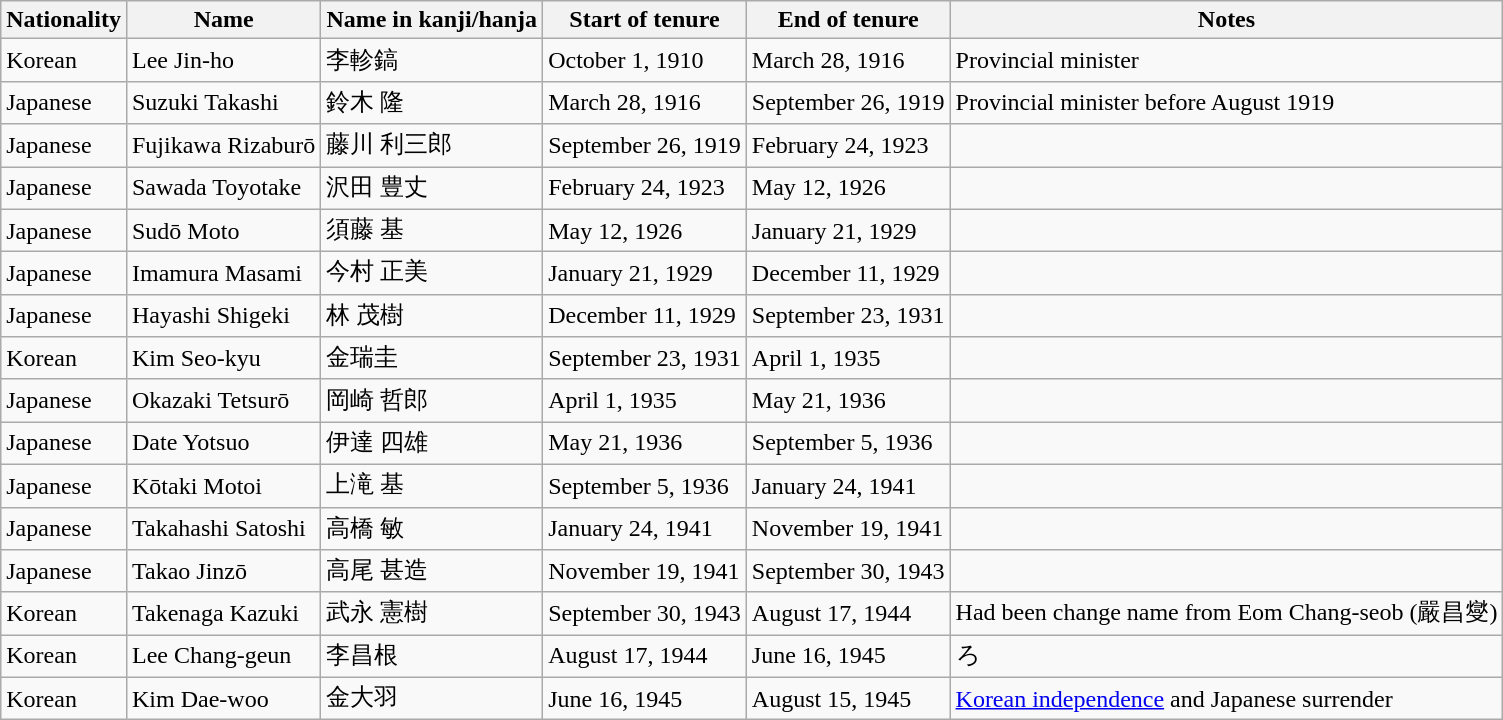<table class="wikitable">
<tr>
<th>Nationality</th>
<th>Name</th>
<th>Name in kanji/hanja</th>
<th>Start of tenure</th>
<th>End of tenure</th>
<th>Notes</th>
</tr>
<tr>
<td><span>Korean</span></td>
<td>Lee Jin-ho</td>
<td>李軫鎬</td>
<td>October 1, 1910</td>
<td>March 28, 1916</td>
<td>Provincial minister</td>
</tr>
<tr>
<td><span>Japanese</span></td>
<td>Suzuki Takashi</td>
<td>鈴木 隆</td>
<td>March 28, 1916</td>
<td>September 26, 1919</td>
<td>Provincial minister before August 1919</td>
</tr>
<tr>
<td><span>Japanese</span></td>
<td>Fujikawa Rizaburō</td>
<td>藤川 利三郎</td>
<td>September 26, 1919</td>
<td>February 24, 1923</td>
<td></td>
</tr>
<tr>
<td><span>Japanese</span></td>
<td>Sawada Toyotake</td>
<td>沢田 豊丈</td>
<td>February 24, 1923</td>
<td>May 12, 1926</td>
<td></td>
</tr>
<tr>
<td><span>Japanese</span></td>
<td>Sudō Moto</td>
<td>須藤 基</td>
<td>May 12, 1926</td>
<td>January 21, 1929</td>
<td></td>
</tr>
<tr>
<td><span>Japanese</span></td>
<td>Imamura Masami</td>
<td>今村 正美</td>
<td>January 21, 1929</td>
<td>December 11, 1929</td>
<td></td>
</tr>
<tr>
<td><span>Japanese</span></td>
<td>Hayashi Shigeki</td>
<td>林 茂樹</td>
<td>December 11, 1929</td>
<td>September 23, 1931</td>
<td></td>
</tr>
<tr>
<td><span>Korean</span></td>
<td>Kim Seo-kyu</td>
<td>金瑞圭</td>
<td>September 23, 1931</td>
<td>April 1, 1935</td>
<td></td>
</tr>
<tr>
<td><span>Japanese</span></td>
<td>Okazaki Tetsurō</td>
<td>岡崎 哲郎</td>
<td>April 1, 1935</td>
<td>May 21, 1936</td>
<td></td>
</tr>
<tr>
<td><span>Japanese</span></td>
<td>Date Yotsuo</td>
<td>伊達 四雄</td>
<td>May 21, 1936</td>
<td>September 5, 1936</td>
<td></td>
</tr>
<tr>
<td><span>Japanese</span></td>
<td>Kōtaki Motoi</td>
<td>上滝 基</td>
<td>September 5, 1936</td>
<td>January 24, 1941</td>
<td></td>
</tr>
<tr>
<td><span>Japanese</span></td>
<td>Takahashi Satoshi</td>
<td>高橋 敏</td>
<td>January 24, 1941</td>
<td>November 19, 1941</td>
<td></td>
</tr>
<tr>
<td><span>Japanese</span></td>
<td>Takao Jinzō</td>
<td>高尾 甚造</td>
<td>November 19, 1941</td>
<td>September 30, 1943</td>
<td></td>
</tr>
<tr>
<td><span>Korean</span></td>
<td>Takenaga Kazuki</td>
<td>武永 憲樹</td>
<td>September 30, 1943</td>
<td>August 17, 1944</td>
<td>Had been change name from Eom Chang-seob (嚴昌燮)</td>
</tr>
<tr>
<td><span>Korean</span></td>
<td>Lee Chang-geun</td>
<td>李昌根</td>
<td>August 17, 1944</td>
<td>June 16, 1945</td>
<td>ろ</td>
</tr>
<tr>
<td><span>Korean</span></td>
<td>Kim Dae-woo</td>
<td>金大羽</td>
<td>June 16, 1945</td>
<td>August 15, 1945</td>
<td><a href='#'>Korean independence</a> and Japanese surrender</td>
</tr>
</table>
